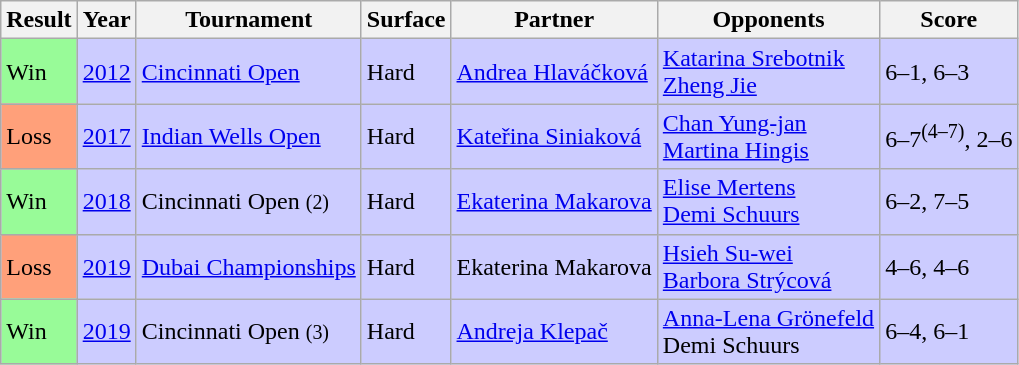<table class="sortable wikitable">
<tr>
<th>Result</th>
<th>Year</th>
<th>Tournament</th>
<th>Surface</th>
<th>Partner</th>
<th>Opponents</th>
<th>Score</th>
</tr>
<tr bgcolor=CCCCFF>
<td bgcolor=98FB98>Win</td>
<td><a href='#'>2012</a></td>
<td><a href='#'>Cincinnati Open</a></td>
<td>Hard</td>
<td> <a href='#'>Andrea Hlaváčková</a></td>
<td> <a href='#'>Katarina Srebotnik</a> <br>  <a href='#'>Zheng Jie</a></td>
<td>6–1, 6–3</td>
</tr>
<tr bgcolor=CCCCFF>
<td bgcolor=FFA07A>Loss</td>
<td><a href='#'>2017</a></td>
<td><a href='#'>Indian Wells Open</a></td>
<td>Hard</td>
<td> <a href='#'>Kateřina Siniaková</a></td>
<td> <a href='#'>Chan Yung-jan</a> <br>  <a href='#'>Martina Hingis</a></td>
<td>6–7<sup>(4–7)</sup>, 2–6</td>
</tr>
<tr bgcolor=CCCCFF>
<td bgcolor=98FB98>Win</td>
<td><a href='#'>2018</a></td>
<td>Cincinnati Open <small>(2)</small></td>
<td>Hard</td>
<td> <a href='#'>Ekaterina Makarova</a></td>
<td> <a href='#'>Elise Mertens</a> <br>  <a href='#'>Demi Schuurs</a></td>
<td>6–2, 7–5</td>
</tr>
<tr bgcolor=CCCCFF>
<td bgcolor=FFA07A>Loss</td>
<td><a href='#'>2019</a></td>
<td><a href='#'>Dubai Championships</a></td>
<td>Hard</td>
<td> Ekaterina Makarova</td>
<td> <a href='#'>Hsieh Su-wei</a> <br>  <a href='#'>Barbora Strýcová</a></td>
<td>4–6, 4–6</td>
</tr>
<tr bgcolor=CCCCFF>
<td bgcolor=98FB98>Win</td>
<td><a href='#'>2019</a></td>
<td>Cincinnati Open <small>(3)</small></td>
<td>Hard</td>
<td> <a href='#'>Andreja Klepač</a></td>
<td> <a href='#'>Anna-Lena Grönefeld</a> <br>  Demi Schuurs</td>
<td>6–4, 6–1</td>
</tr>
</table>
